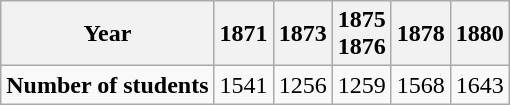<table class="wikitable">
<tr>
<th><strong>Year</strong></th>
<th>1871</th>
<th>1873</th>
<th>1875<br>1876</th>
<th>1878</th>
<th>1880</th>
</tr>
<tr>
<td><strong>Number of students</strong></td>
<td>1541</td>
<td>1256</td>
<td>1259</td>
<td>1568</td>
<td>1643</td>
</tr>
</table>
